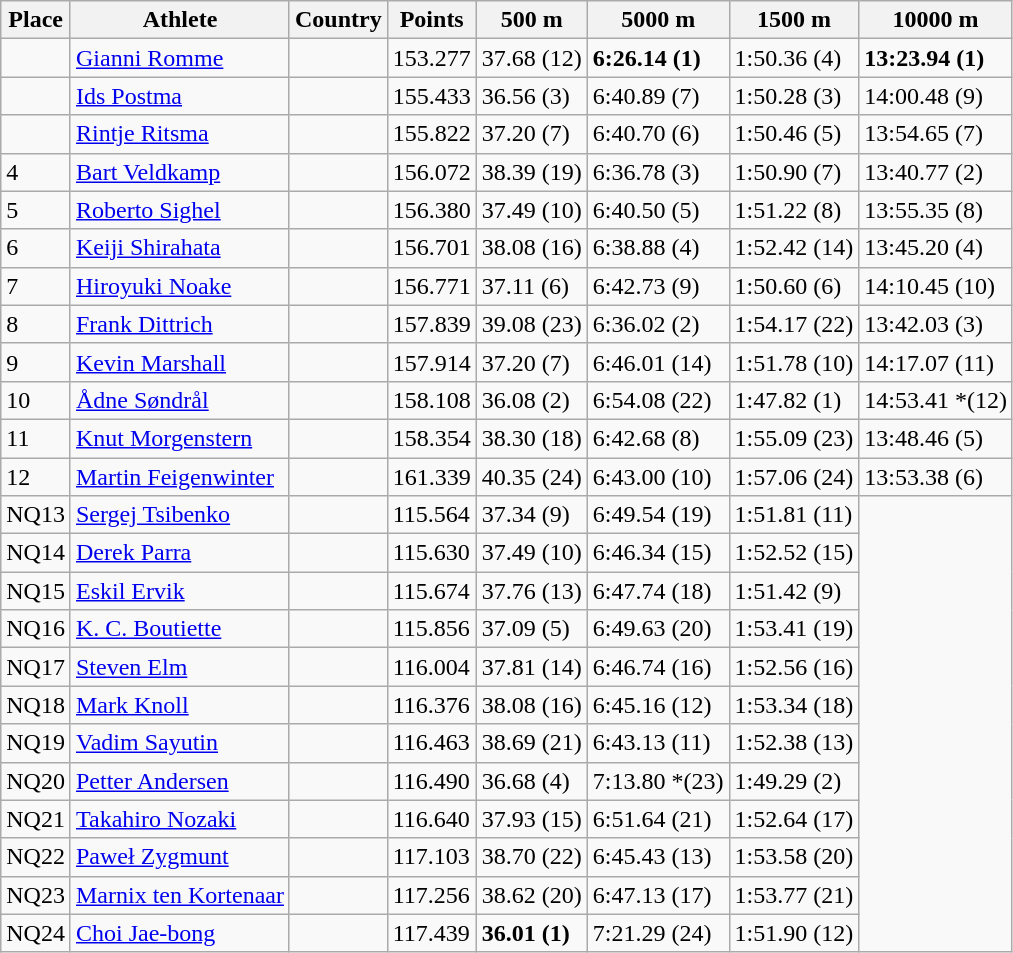<table class="wikitable sortable">
<tr>
<th>Place</th>
<th>Athlete</th>
<th>Country</th>
<th>Points</th>
<th>500 m</th>
<th>5000 m</th>
<th>1500 m</th>
<th>10000 m</th>
</tr>
<tr>
<td></td>
<td><a href='#'>Gianni Romme</a></td>
<td></td>
<td>153.277</td>
<td>37.68 (12)</td>
<td><strong>6:26.14 (1)</strong></td>
<td>1:50.36 (4)</td>
<td><strong>13:23.94 (1)</strong></td>
</tr>
<tr>
<td></td>
<td><a href='#'>Ids Postma</a></td>
<td></td>
<td>155.433</td>
<td>36.56 (3)</td>
<td>6:40.89 (7)</td>
<td>1:50.28 (3)</td>
<td>14:00.48 (9)</td>
</tr>
<tr>
<td></td>
<td><a href='#'>Rintje Ritsma</a></td>
<td></td>
<td>155.822</td>
<td>37.20 (7)</td>
<td>6:40.70 (6)</td>
<td>1:50.46 (5)</td>
<td>13:54.65 (7)</td>
</tr>
<tr>
<td>4</td>
<td><a href='#'>Bart Veldkamp</a></td>
<td></td>
<td>156.072</td>
<td>38.39 (19)</td>
<td>6:36.78 (3)</td>
<td>1:50.90 (7)</td>
<td>13:40.77 (2)</td>
</tr>
<tr>
<td>5</td>
<td><a href='#'>Roberto Sighel</a></td>
<td></td>
<td>156.380</td>
<td>37.49 (10)</td>
<td>6:40.50 (5)</td>
<td>1:51.22 (8)</td>
<td>13:55.35 (8)</td>
</tr>
<tr>
<td>6</td>
<td><a href='#'>Keiji Shirahata</a></td>
<td></td>
<td>156.701</td>
<td>38.08 (16)</td>
<td>6:38.88 (4)</td>
<td>1:52.42 (14)</td>
<td>13:45.20 (4)</td>
</tr>
<tr>
<td>7</td>
<td><a href='#'>Hiroyuki Noake</a></td>
<td></td>
<td>156.771</td>
<td>37.11 (6)</td>
<td>6:42.73 (9)</td>
<td>1:50.60 (6)</td>
<td>14:10.45 (10)</td>
</tr>
<tr>
<td>8</td>
<td><a href='#'>Frank Dittrich</a></td>
<td></td>
<td>157.839</td>
<td>39.08 (23)</td>
<td>6:36.02 (2)</td>
<td>1:54.17 (22)</td>
<td>13:42.03 (3)</td>
</tr>
<tr>
<td>9</td>
<td><a href='#'>Kevin Marshall</a></td>
<td></td>
<td>157.914</td>
<td>37.20 (7)</td>
<td>6:46.01 (14)</td>
<td>1:51.78 (10)</td>
<td>14:17.07 (11)</td>
</tr>
<tr>
<td>10</td>
<td><a href='#'>Ådne Søndrål</a></td>
<td></td>
<td>158.108</td>
<td>36.08 (2)</td>
<td>6:54.08 (22)</td>
<td>1:47.82 (1)</td>
<td>14:53.41 *(12)</td>
</tr>
<tr>
<td>11</td>
<td><a href='#'>Knut Morgenstern</a></td>
<td></td>
<td>158.354</td>
<td>38.30 (18)</td>
<td>6:42.68 (8)</td>
<td>1:55.09 (23)</td>
<td>13:48.46 (5)</td>
</tr>
<tr>
<td>12</td>
<td><a href='#'>Martin Feigenwinter</a></td>
<td></td>
<td>161.339</td>
<td>40.35 (24)</td>
<td>6:43.00 (10)</td>
<td>1:57.06 (24)</td>
<td>13:53.38 (6)</td>
</tr>
<tr>
<td>NQ13</td>
<td><a href='#'>Sergej Tsibenko</a></td>
<td></td>
<td>115.564</td>
<td>37.34 (9)</td>
<td>6:49.54 (19)</td>
<td>1:51.81 (11)</td>
</tr>
<tr>
<td>NQ14</td>
<td><a href='#'>Derek Parra</a></td>
<td></td>
<td>115.630</td>
<td>37.49 (10)</td>
<td>6:46.34 (15)</td>
<td>1:52.52 (15)</td>
</tr>
<tr>
<td>NQ15</td>
<td><a href='#'>Eskil Ervik</a></td>
<td></td>
<td>115.674</td>
<td>37.76 (13)</td>
<td>6:47.74 (18)</td>
<td>1:51.42 (9)</td>
</tr>
<tr>
<td>NQ16</td>
<td><a href='#'>K. C. Boutiette</a></td>
<td></td>
<td>115.856</td>
<td>37.09 (5)</td>
<td>6:49.63 (20)</td>
<td>1:53.41 (19)</td>
</tr>
<tr>
<td>NQ17</td>
<td><a href='#'>Steven Elm</a></td>
<td></td>
<td>116.004</td>
<td>37.81 (14)</td>
<td>6:46.74 (16)</td>
<td>1:52.56 (16)</td>
</tr>
<tr>
<td>NQ18</td>
<td><a href='#'>Mark Knoll</a></td>
<td></td>
<td>116.376</td>
<td>38.08 (16)</td>
<td>6:45.16 (12)</td>
<td>1:53.34 (18)</td>
</tr>
<tr>
<td>NQ19</td>
<td><a href='#'>Vadim Sayutin</a></td>
<td></td>
<td>116.463</td>
<td>38.69 (21)</td>
<td>6:43.13 (11)</td>
<td>1:52.38 (13)</td>
</tr>
<tr>
<td>NQ20</td>
<td><a href='#'>Petter Andersen</a></td>
<td></td>
<td>116.490</td>
<td>36.68 (4)</td>
<td>7:13.80 *(23)</td>
<td>1:49.29 (2)</td>
</tr>
<tr>
<td>NQ21</td>
<td><a href='#'>Takahiro Nozaki</a></td>
<td></td>
<td>116.640</td>
<td>37.93 (15)</td>
<td>6:51.64 (21)</td>
<td>1:52.64 (17)</td>
</tr>
<tr>
<td>NQ22</td>
<td><a href='#'>Paweł Zygmunt</a></td>
<td></td>
<td>117.103</td>
<td>38.70 (22)</td>
<td>6:45.43 (13)</td>
<td>1:53.58 (20)</td>
</tr>
<tr>
<td>NQ23</td>
<td><a href='#'>Marnix ten Kortenaar</a></td>
<td></td>
<td>117.256</td>
<td>38.62 (20)</td>
<td>6:47.13 (17)</td>
<td>1:53.77 (21)</td>
</tr>
<tr>
<td>NQ24</td>
<td><a href='#'>Choi Jae-bong</a></td>
<td></td>
<td>117.439</td>
<td><strong>36.01 (1)</strong></td>
<td>7:21.29 (24)</td>
<td>1:51.90 (12)</td>
</tr>
</table>
